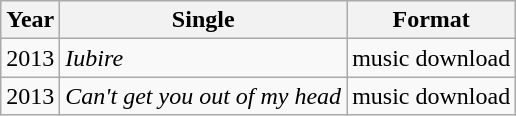<table class="wikitable">
<tr>
<th>Year</th>
<th>Single</th>
<th>Format</th>
</tr>
<tr>
<td>2013</td>
<td><em>Iubire</em> </td>
<td>music download</td>
</tr>
<tr>
<td>2013</td>
<td><em>Can't get you out of my head</em> </td>
<td>music download</td>
</tr>
</table>
